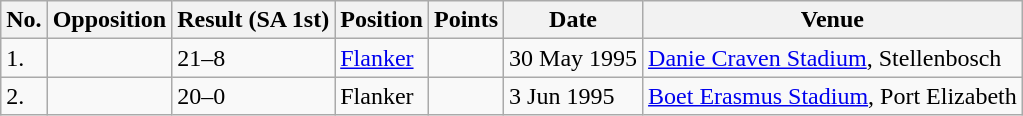<table class="wikitable unsortable">
<tr>
<th>No.</th>
<th>Opposition</th>
<th>Result (SA 1st)</th>
<th>Position</th>
<th>Points</th>
<th>Date</th>
<th>Venue</th>
</tr>
<tr>
<td>1.</td>
<td></td>
<td>21–8</td>
<td><a href='#'>Flanker</a></td>
<td></td>
<td>30 May 1995</td>
<td><a href='#'>Danie Craven Stadium</a>, Stellenbosch</td>
</tr>
<tr>
<td>2.</td>
<td></td>
<td>20–0</td>
<td>Flanker</td>
<td></td>
<td>3 Jun 1995</td>
<td><a href='#'>Boet Erasmus Stadium</a>, Port Elizabeth</td>
</tr>
</table>
